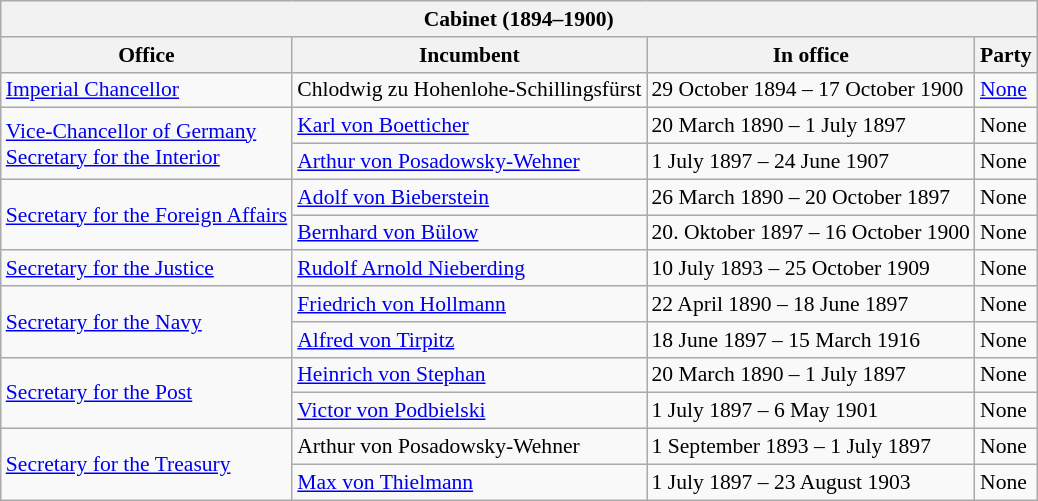<table class="wikitable" style="font-size: 90%;">
<tr>
<th colspan=4>Cabinet (1894–1900) </th>
</tr>
<tr>
<th colspan=1>Office</th>
<th colspan=1>Incumbent</th>
<th colspan=1>In office</th>
<th colspan=1>Party</th>
</tr>
<tr>
<td><a href='#'>Imperial Chancellor</a></td>
<td>Chlodwig zu Hohenlohe-Schillingsfürst</td>
<td>29 October 1894 – 17 October 1900</td>
<td><a href='#'>None</a></td>
</tr>
<tr>
<td rowspan=2><a href='#'>Vice-Chancellor of Germany</a><br><a href='#'>Secretary for the Interior</a></td>
<td><a href='#'>Karl von Boetticher</a></td>
<td>20 March 1890 – 1 July 1897</td>
<td>None</td>
</tr>
<tr>
<td><a href='#'>Arthur von Posadowsky-Wehner</a></td>
<td>1 July 1897 – 24 June 1907</td>
<td>None</td>
</tr>
<tr>
<td rowspan=2><a href='#'>Secretary for the Foreign Affairs</a></td>
<td><a href='#'>Adolf von Bieberstein</a></td>
<td>26 March 1890 – 20 October 1897</td>
<td>None</td>
</tr>
<tr>
<td><a href='#'>Bernhard von Bülow</a></td>
<td>20. Oktober 1897 – 16 October 1900</td>
<td>None</td>
</tr>
<tr>
<td><a href='#'>Secretary for the Justice</a></td>
<td><a href='#'>Rudolf Arnold Nieberding</a></td>
<td>10 July 1893 – 25 October 1909</td>
<td>None</td>
</tr>
<tr>
<td rowspan=2><a href='#'>Secretary for the Navy</a></td>
<td><a href='#'>Friedrich von Hollmann</a></td>
<td>22 April 1890 – 18 June 1897</td>
<td>None</td>
</tr>
<tr>
<td><a href='#'>Alfred von Tirpitz</a></td>
<td>18 June 1897 – 15 March 1916</td>
<td>None</td>
</tr>
<tr>
<td rowspan=2><a href='#'>Secretary for the Post</a></td>
<td><a href='#'>Heinrich von Stephan</a></td>
<td>20 March 1890 – 1 July 1897</td>
<td>None</td>
</tr>
<tr>
<td><a href='#'>Victor von Podbielski</a></td>
<td>1 July 1897 – 6 May 1901</td>
<td>None</td>
</tr>
<tr>
<td rowspan=2><a href='#'>Secretary for the Treasury</a></td>
<td>Arthur von Posadowsky-Wehner</td>
<td>1 September 1893 – 1 July 1897</td>
<td>None</td>
</tr>
<tr>
<td><a href='#'>Max von Thielmann</a></td>
<td>1 July 1897 – 23 August 1903</td>
<td>None</td>
</tr>
</table>
